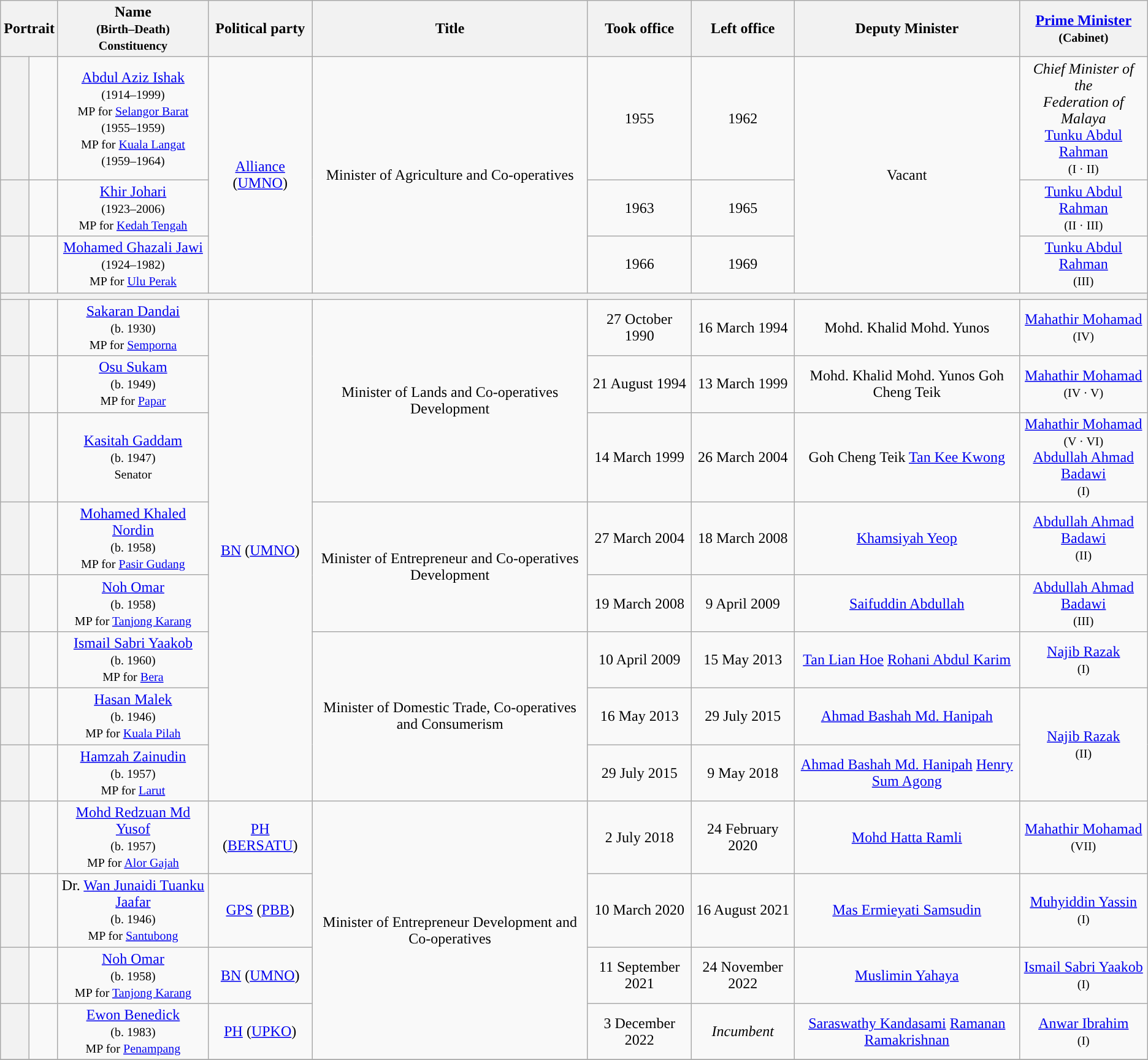<table class="wikitable" style="text-align:center;">
<tr>
<th colspan=2>Portrait</th>
<th>Name<br><small>(Birth–Death)<br>Constituency</small></th>
<th>Political party</th>
<th>Title</th>
<th>Took office</th>
<th>Left office</th>
<th>Deputy Minister</th>
<th><a href='#'>Prime Minister</a><br><small>(Cabinet)</small></th>
</tr>
<tr>
<th style="background:"></th>
<td></td>
<td><a href='#'>Abdul Aziz Ishak</a><br><small>(1914–1999)<br>MP for <a href='#'>Selangor Barat</a><br>(1955–1959)<br>MP for <a href='#'>Kuala Langat</a><br>(1959–1964)</small></td>
<td rowspan=3><a href='#'>Alliance</a> (<a href='#'>UMNO</a>)</td>
<td rowspan=3>Minister of Agriculture and Co-operatives</td>
<td>1955</td>
<td>1962</td>
<td rowspan="3">Vacant</td>
<td><em>Chief Minister of the <br>Federation of Malaya</em><br><a href='#'>Tunku Abdul Rahman</a><br><small>(I · II)</small></td>
</tr>
<tr>
<th style="background:"></th>
<td></td>
<td><a href='#'>Khir Johari</a><br><small>(1923–2006)<br>MP for <a href='#'>Kedah Tengah</a></small></td>
<td>1963</td>
<td>1965</td>
<td><a href='#'>Tunku Abdul Rahman</a><br><small>(II · III)</small></td>
</tr>
<tr>
<th style="background:"></th>
<td></td>
<td><a href='#'>Mohamed Ghazali Jawi</a><br><small>(1924–1982)<br>MP for <a href='#'>Ulu Perak</a></small></td>
<td>1966</td>
<td>1969</td>
<td><a href='#'>Tunku Abdul Rahman</a><br><small>(III)</small></td>
</tr>
<tr>
<th colspan="9" bgcolor="cccccc"></th>
</tr>
<tr>
<th style="background:"></th>
<td></td>
<td><a href='#'>Sakaran Dandai</a><br><small>(b. 1930)<br>MP for <a href='#'>Semporna</a></small></td>
<td rowspan=8><a href='#'>BN</a> (<a href='#'>UMNO</a>)</td>
<td rowspan=3>Minister of Lands and Co-operatives Development</td>
<td>27 October 1990</td>
<td>16 March 1994</td>
<td>Mohd. Khalid Mohd. Yunos</td>
<td><a href='#'>Mahathir Mohamad</a><br><small>(IV)</small></td>
</tr>
<tr>
<th style="background:"></th>
<td></td>
<td><a href='#'>Osu Sukam</a><br><small>(b. 1949)<br>MP for <a href='#'>Papar</a></small></td>
<td>21 August 1994</td>
<td>13 March 1999</td>
<td>Mohd. Khalid Mohd. Yunos Goh Cheng Teik </td>
<td><a href='#'>Mahathir Mohamad</a><br><small>(IV · V)</small></td>
</tr>
<tr>
<th style="background:"></th>
<td></td>
<td><a href='#'>Kasitah Gaddam</a><br><small>(b. 1947)<br>Senator</small></td>
<td>14 March 1999</td>
<td>26 March 2004</td>
<td>Goh Cheng Teik  <a href='#'>Tan Kee Kwong</a> </td>
<td><a href='#'>Mahathir Mohamad</a><br><small>(V · VI)</small><br><a href='#'>Abdullah Ahmad Badawi</a><br><small>(I)</small></td>
</tr>
<tr>
<th style="background:"></th>
<td></td>
<td><a href='#'>Mohamed Khaled Nordin</a><br><small>(b. 1958)<br>MP for <a href='#'>Pasir Gudang</a></small></td>
<td rowspan=2>Minister of Entrepreneur and Co-operatives Development</td>
<td>27 March 2004</td>
<td>18 March 2008</td>
<td><a href='#'>Khamsiyah Yeop</a></td>
<td><a href='#'>Abdullah Ahmad Badawi</a><br><small>(II)</small></td>
</tr>
<tr>
<th style="background:"></th>
<td></td>
<td><a href='#'>Noh Omar</a><br><small>(b. 1958)<br>MP for <a href='#'>Tanjong Karang</a></small></td>
<td>19 March 2008</td>
<td>9 April 2009</td>
<td><a href='#'>Saifuddin Abdullah</a></td>
<td><a href='#'>Abdullah Ahmad Badawi</a><br><small>(III)</small></td>
</tr>
<tr>
<th style="background:"></th>
<td></td>
<td><a href='#'>Ismail Sabri Yaakob</a><br><small>(b. 1960)<br>MP for <a href='#'>Bera</a></small></td>
<td rowspan=3>Minister of Domestic Trade, Co-operatives and Consumerism</td>
<td>10 April 2009</td>
<td>15 May 2013</td>
<td><a href='#'>Tan Lian Hoe</a> <a href='#'>Rohani Abdul Karim</a> </td>
<td><a href='#'>Najib Razak</a><br><small>(I)</small></td>
</tr>
<tr>
<th style="background:"></th>
<td></td>
<td><a href='#'>Hasan Malek</a><br><small>(b. 1946)<br>MP for <a href='#'>Kuala Pilah</a></small></td>
<td>16 May 2013</td>
<td>29 July 2015</td>
<td><a href='#'>Ahmad Bashah Md. Hanipah</a></td>
<td rowspan="2"><a href='#'>Najib Razak</a><br><small>(II)</small></td>
</tr>
<tr>
<th style="background:"></th>
<td></td>
<td><a href='#'>Hamzah Zainudin</a><br><small>(b. 1957)<br>MP for <a href='#'>Larut</a></small></td>
<td>29 July 2015</td>
<td>9 May 2018</td>
<td><a href='#'>Ahmad Bashah Md. Hanipah</a> <a href='#'>Henry Sum Agong</a> </td>
</tr>
<tr>
<th style="background:"></th>
<td></td>
<td><a href='#'>Mohd Redzuan Md Yusof</a><br><small>(b. 1957)<br>MP for <a href='#'>Alor Gajah</a></small></td>
<td><a href='#'>PH</a> (<a href='#'>BERSATU</a>)</td>
<td rowspan=4>Minister of Entrepreneur Development and Co-operatives</td>
<td>2 July 2018</td>
<td>24 February 2020</td>
<td><a href='#'>Mohd Hatta Ramli</a></td>
<td><a href='#'>Mahathir Mohamad</a><br><small>(VII)</small></td>
</tr>
<tr>
<th style="background:"></th>
<td></td>
<td>Dr. <a href='#'>Wan Junaidi Tuanku Jaafar</a><br><small>(b. 1946)<br>MP for <a href='#'>Santubong</a></small></td>
<td><a href='#'>GPS</a> (<a href='#'>PBB</a>)</td>
<td>10 March 2020</td>
<td>16 August 2021</td>
<td><a href='#'>Mas Ermieyati Samsudin</a></td>
<td><a href='#'>Muhyiddin Yassin</a><br><small>(I)</small></td>
</tr>
<tr>
<th style="background:"></th>
<td></td>
<td><a href='#'>Noh Omar</a><br><small>(b. 1958)<br>MP for <a href='#'>Tanjong Karang</a></small></td>
<td><a href='#'>BN</a> (<a href='#'>UMNO</a>)</td>
<td>11 September 2021</td>
<td>24 November 2022</td>
<td><a href='#'>Muslimin Yahaya</a></td>
<td><a href='#'>Ismail Sabri Yaakob</a><br><small>(I)</small></td>
</tr>
<tr>
<th style="background:"></th>
<td></td>
<td><a href='#'>Ewon Benedick</a><br><small>(b. 1983)<br>MP for <a href='#'>Penampang</a></small></td>
<td><a href='#'>PH</a> (<a href='#'>UPKO</a>)</td>
<td>3 December 2022</td>
<td><em>Incumbent</em></td>
<td><a href='#'>Saraswathy Kandasami</a>  <a href='#'>Ramanan Ramakrishnan</a> </td>
<td><a href='#'>Anwar Ibrahim</a><br><small>(I)</small></td>
</tr>
<tr>
</tr>
</table>
